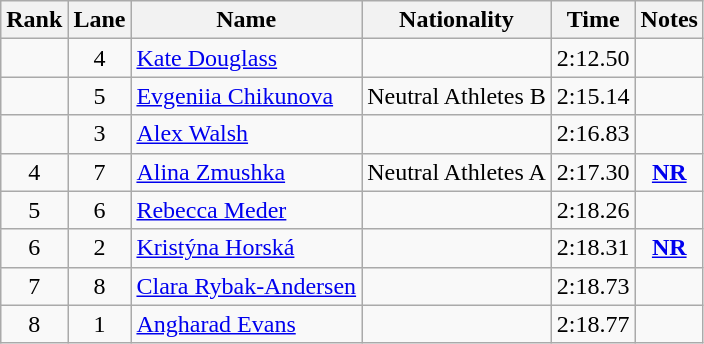<table class="wikitable sortable" style="text-align:center">
<tr>
<th>Rank</th>
<th>Lane</th>
<th>Name</th>
<th>Nationality</th>
<th>Time</th>
<th>Notes</th>
</tr>
<tr>
<td></td>
<td>4</td>
<td align=left><a href='#'>Kate Douglass</a></td>
<td align=left></td>
<td>2:12.50</td>
<td></td>
</tr>
<tr>
<td></td>
<td>5</td>
<td align=left><a href='#'>Evgeniia Chikunova</a></td>
<td align=left> Neutral Athletes B</td>
<td>2:15.14</td>
<td></td>
</tr>
<tr>
<td></td>
<td>3</td>
<td align=left><a href='#'>Alex Walsh</a></td>
<td align=left></td>
<td>2:16.83</td>
<td></td>
</tr>
<tr>
<td>4</td>
<td>7</td>
<td align=left><a href='#'>Alina Zmushka</a></td>
<td align=left> Neutral Athletes A</td>
<td>2:17.30</td>
<td><strong><a href='#'>NR</a></strong></td>
</tr>
<tr>
<td>5</td>
<td>6</td>
<td align=left><a href='#'>Rebecca Meder</a></td>
<td align=left></td>
<td>2:18.26</td>
<td></td>
</tr>
<tr>
<td>6</td>
<td>2</td>
<td align=left><a href='#'>Kristýna Horská</a></td>
<td align=left></td>
<td>2:18.31</td>
<td><strong><a href='#'>NR</a></strong></td>
</tr>
<tr>
<td>7</td>
<td>8</td>
<td align=left><a href='#'>Clara Rybak-Andersen</a></td>
<td align=left></td>
<td>2:18.73</td>
<td></td>
</tr>
<tr>
<td>8</td>
<td>1</td>
<td align=left><a href='#'>Angharad Evans</a></td>
<td align=left></td>
<td>2:18.77</td>
<td></td>
</tr>
</table>
